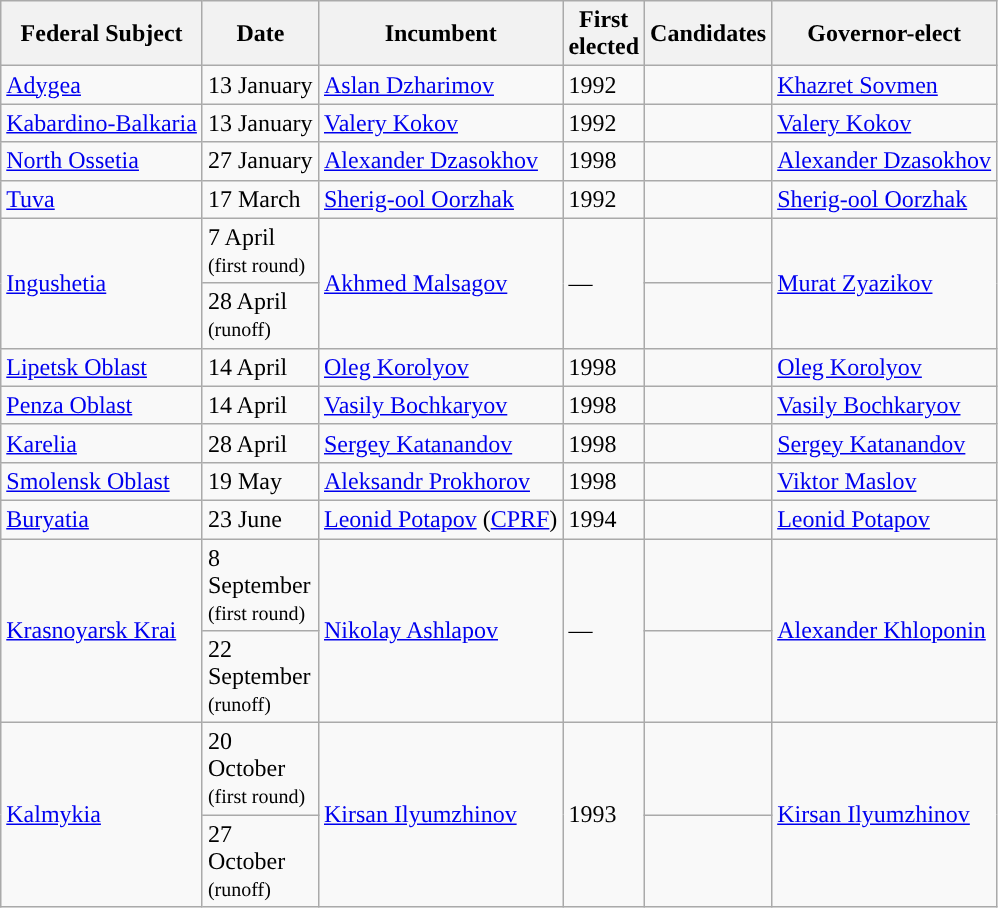<table class="wikitable">
<tr>
<th>Federal Subject</th>
<th style="width: 70px">Date</th>
<th>Incumbent</th>
<th>First<br>elected</th>
<th>Candidates</th>
<th>Governor-elect</th>
</tr>
<tr>
<td><a href='#'>Adygea</a></td>
<td>13 January</td>
<td><a href='#'>Aslan Dzharimov</a></td>
<td>1992</td>
<td nowrap></td>
<td><a href='#'>Khazret Sovmen</a></td>
</tr>
<tr>
<td><a href='#'>Kabardino-Balkaria</a></td>
<td>13 January</td>
<td><a href='#'>Valery Kokov</a></td>
<td>1992</td>
<td nowrap></td>
<td><a href='#'>Valery Kokov</a></td>
</tr>
<tr>
<td><a href='#'>North Ossetia</a></td>
<td>27 January</td>
<td><a href='#'>Alexander Dzasokhov</a></td>
<td>1998</td>
<td nowrap></td>
<td><a href='#'>Alexander Dzasokhov</a></td>
</tr>
<tr>
<td><a href='#'>Tuva</a></td>
<td>17 March</td>
<td><a href='#'>Sherig-ool Oorzhak</a></td>
<td>1992</td>
<td nowrap></td>
<td><a href='#'>Sherig-ool Oorzhak</a></td>
</tr>
<tr>
<td rowspan="2"><a href='#'>Ingushetia</a></td>
<td>7 April<br><small>(first round)</small></td>
<td rowspan="2"><a href='#'>Akhmed Malsagov</a></td>
<td rowspan="2">—</td>
<td nowrap=""></td>
<td rowspan="2"><a href='#'>Murat Zyazikov</a></td>
</tr>
<tr>
<td>28 April<br><small>(runoff)</small></td>
<td></td>
</tr>
<tr>
<td><a href='#'>Lipetsk Oblast</a></td>
<td>14 April</td>
<td><a href='#'>Oleg Korolyov</a></td>
<td>1998</td>
<td></td>
<td><a href='#'>Oleg Korolyov</a></td>
</tr>
<tr>
<td><a href='#'>Penza Oblast</a></td>
<td>14 April</td>
<td><a href='#'>Vasily Bochkaryov</a></td>
<td>1998</td>
<td></td>
<td><a href='#'>Vasily Bochkaryov</a></td>
</tr>
<tr>
<td><a href='#'>Karelia</a></td>
<td>28 April</td>
<td><a href='#'>Sergey Katanandov</a></td>
<td>1998</td>
<td></td>
<td><a href='#'>Sergey Katanandov</a></td>
</tr>
<tr>
<td><a href='#'>Smolensk Oblast</a></td>
<td>19 May</td>
<td><a href='#'>Aleksandr Prokhorov</a></td>
<td>1998</td>
<td nowrap=""></td>
<td><a href='#'>Viktor Maslov</a></td>
</tr>
<tr>
<td><a href='#'>Buryatia</a></td>
<td>23 June</td>
<td><a href='#'>Leonid Potapov</a> (<a href='#'>CPRF</a>)</td>
<td>1994</td>
<td nowrap=""></td>
<td><a href='#'>Leonid Potapov</a></td>
</tr>
<tr>
<td rowspan="2"><a href='#'>Krasnoyarsk Krai</a></td>
<td>8 September<br><small>(first round)</small></td>
<td rowspan="2"><a href='#'>Nikolay Ashlapov</a></td>
<td rowspan="2">—</td>
<td nowrap=""></td>
<td rowspan="2"><a href='#'>Alexander Khloponin</a></td>
</tr>
<tr>
<td>22 September<br><small>(runoff)</small></td>
<td></td>
</tr>
<tr>
<td rowspan="2"><a href='#'>Kalmykia</a></td>
<td>20 October<br><small>(first round)</small></td>
<td rowspan="2"><a href='#'>Kirsan Ilyumzhinov</a></td>
<td rowspan="2">1993</td>
<td nowrap=""></td>
<td rowspan="2"><a href='#'>Kirsan Ilyumzhinov</a></td>
</tr>
<tr>
<td>27 October<br><small>(runoff)</small></td>
<td></td>
</tr>
</table>
